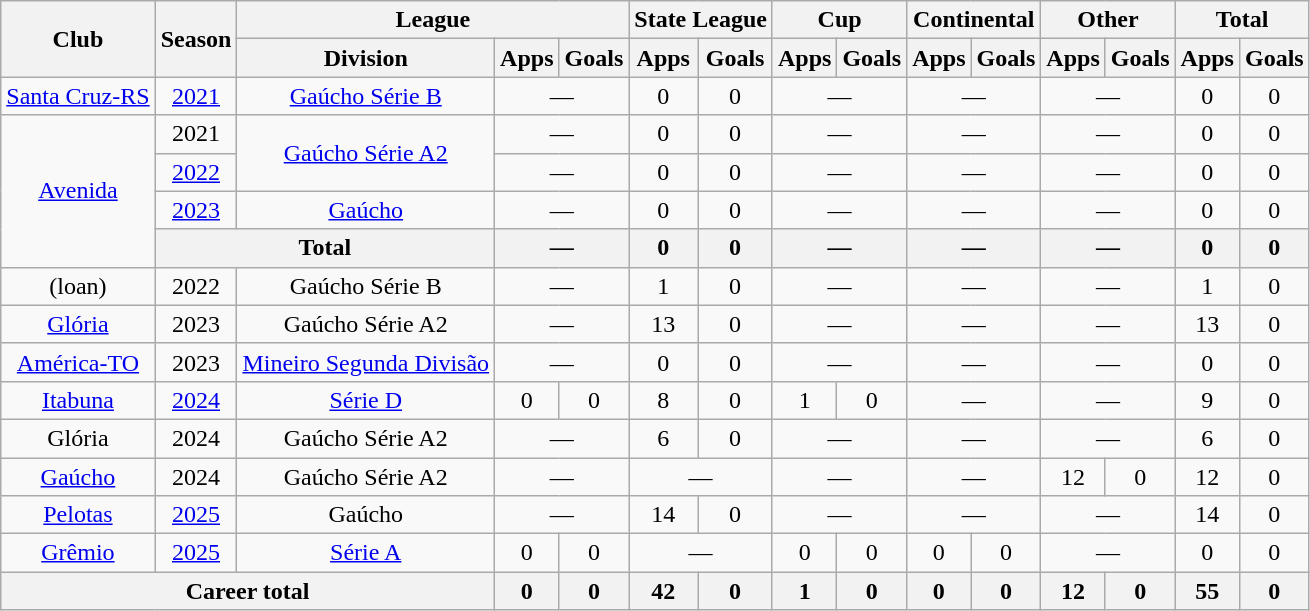<table class="wikitable" style="text-align: center">
<tr>
<th rowspan="2">Club</th>
<th rowspan="2">Season</th>
<th colspan="3">League</th>
<th colspan="2">State League</th>
<th colspan="2">Cup</th>
<th colspan="2">Continental</th>
<th colspan="2">Other</th>
<th colspan="2">Total</th>
</tr>
<tr>
<th>Division</th>
<th>Apps</th>
<th>Goals</th>
<th>Apps</th>
<th>Goals</th>
<th>Apps</th>
<th>Goals</th>
<th>Apps</th>
<th>Goals</th>
<th>Apps</th>
<th>Goals</th>
<th>Apps</th>
<th>Goals</th>
</tr>
<tr>
<td><a href='#'>Santa Cruz-RS</a></td>
<td><a href='#'>2021</a></td>
<td><a href='#'>Gaúcho Série B</a></td>
<td colspan="2">—</td>
<td>0</td>
<td>0</td>
<td colspan="2">—</td>
<td colspan="2">—</td>
<td colspan="2">—</td>
<td>0</td>
<td>0</td>
</tr>
<tr>
<td rowspan="4"><a href='#'>Avenida</a></td>
<td>2021</td>
<td rowspan="2"><a href='#'>Gaúcho Série A2</a></td>
<td colspan="2">—</td>
<td>0</td>
<td>0</td>
<td colspan="2">—</td>
<td colspan="2">—</td>
<td colspan="2">—</td>
<td>0</td>
<td>0</td>
</tr>
<tr>
<td><a href='#'>2022</a></td>
<td colspan="2">—</td>
<td>0</td>
<td>0</td>
<td colspan="2">—</td>
<td colspan="2">—</td>
<td colspan="2">—</td>
<td>0</td>
<td>0</td>
</tr>
<tr>
<td><a href='#'>2023</a></td>
<td><a href='#'>Gaúcho</a></td>
<td colspan="2">—</td>
<td>0</td>
<td>0</td>
<td colspan="2">—</td>
<td colspan="2">—</td>
<td colspan="2">—</td>
<td>0</td>
<td>0</td>
</tr>
<tr>
<th colspan="2">Total</th>
<th colspan="2">—</th>
<th>0</th>
<th>0</th>
<th colspan="2">—</th>
<th colspan="2">—</th>
<th colspan="2">—</th>
<th>0</th>
<th>0</th>
</tr>
<tr>
<td> (loan)</td>
<td>2022</td>
<td>Gaúcho Série B</td>
<td colspan="2">—</td>
<td>1</td>
<td>0</td>
<td colspan="2">—</td>
<td colspan="2">—</td>
<td colspan="2">—</td>
<td>1</td>
<td>0</td>
</tr>
<tr>
<td><a href='#'>Glória</a></td>
<td>2023</td>
<td>Gaúcho Série A2</td>
<td colspan="2">—</td>
<td>13</td>
<td>0</td>
<td colspan="2">—</td>
<td colspan="2">—</td>
<td colspan="2">—</td>
<td>13</td>
<td>0</td>
</tr>
<tr>
<td><a href='#'>América-TO</a></td>
<td>2023</td>
<td><a href='#'>Mineiro Segunda Divisão</a></td>
<td colspan="2">—</td>
<td>0</td>
<td>0</td>
<td colspan="2">—</td>
<td colspan="2">—</td>
<td colspan="2">—</td>
<td>0</td>
<td>0</td>
</tr>
<tr>
<td><a href='#'>Itabuna</a></td>
<td><a href='#'>2024</a></td>
<td><a href='#'>Série D</a></td>
<td>0</td>
<td>0</td>
<td>8</td>
<td>0</td>
<td>1</td>
<td>0</td>
<td colspan="2">—</td>
<td colspan="2">—</td>
<td>9</td>
<td>0</td>
</tr>
<tr>
<td>Glória</td>
<td>2024</td>
<td>Gaúcho Série A2</td>
<td colspan="2">—</td>
<td>6</td>
<td>0</td>
<td colspan="2">—</td>
<td colspan="2">—</td>
<td colspan="2">—</td>
<td>6</td>
<td>0</td>
</tr>
<tr>
<td><a href='#'>Gaúcho</a></td>
<td>2024</td>
<td>Gaúcho Série A2</td>
<td colspan="2">—</td>
<td colspan="2">—</td>
<td colspan="2">—</td>
<td colspan="2">—</td>
<td>12</td>
<td>0</td>
<td>12</td>
<td>0</td>
</tr>
<tr>
<td><a href='#'>Pelotas</a></td>
<td><a href='#'>2025</a></td>
<td>Gaúcho</td>
<td colspan="2">—</td>
<td>14</td>
<td>0</td>
<td colspan="2">—</td>
<td colspan="2">—</td>
<td colspan="2">—</td>
<td>14</td>
<td>0</td>
</tr>
<tr>
<td><a href='#'>Grêmio</a></td>
<td><a href='#'>2025</a></td>
<td><a href='#'>Série A</a></td>
<td>0</td>
<td>0</td>
<td colspan="2">—</td>
<td>0</td>
<td>0</td>
<td>0</td>
<td>0</td>
<td colspan="2">—</td>
<td>0</td>
<td>0</td>
</tr>
<tr>
<th colspan="3"><strong>Career total</strong></th>
<th>0</th>
<th>0</th>
<th>42</th>
<th>0</th>
<th>1</th>
<th>0</th>
<th>0</th>
<th>0</th>
<th>12</th>
<th>0</th>
<th>55</th>
<th>0</th>
</tr>
</table>
